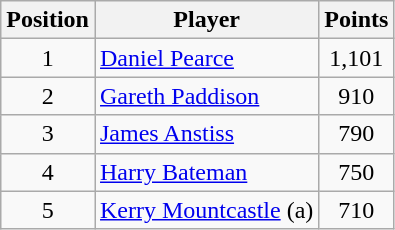<table class=wikitable>
<tr>
<th>Position</th>
<th>Player</th>
<th>Points</th>
</tr>
<tr>
<td align=center>1</td>
<td> <a href='#'>Daniel Pearce</a></td>
<td align=center>1,101</td>
</tr>
<tr>
<td align=center>2</td>
<td> <a href='#'>Gareth Paddison</a></td>
<td align=center>910</td>
</tr>
<tr>
<td align=center>3</td>
<td> <a href='#'>James Anstiss</a></td>
<td align=center>790</td>
</tr>
<tr>
<td align=center>4</td>
<td> <a href='#'>Harry Bateman</a></td>
<td align=center>750</td>
</tr>
<tr>
<td align=center>5</td>
<td> <a href='#'>Kerry Mountcastle</a> (a)</td>
<td align=center>710</td>
</tr>
</table>
